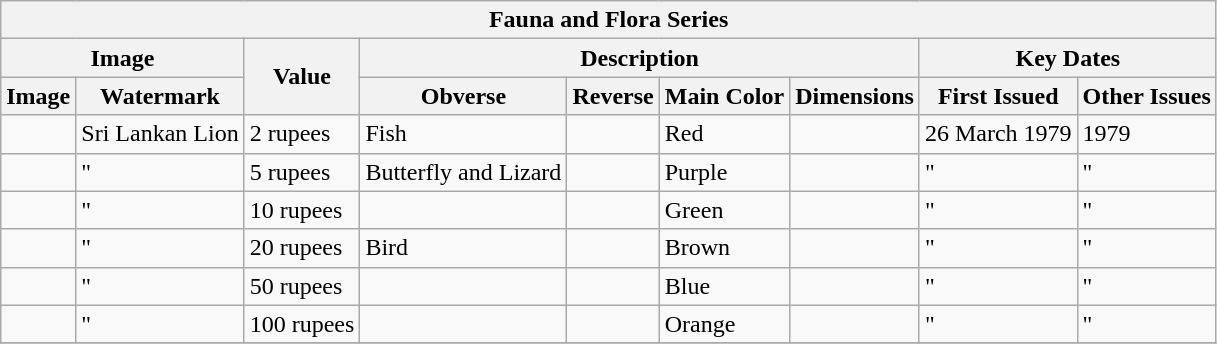<table class="wikitable" style="font-size: 100%">
<tr>
<th colspan="10">Fauna and Flora Series</th>
</tr>
<tr>
<th colspan="2">Image</th>
<th rowspan="2">Value</th>
<th colspan="4">Description</th>
<th colspan="2">Key Dates</th>
</tr>
<tr>
<th>Image</th>
<th>Watermark</th>
<th>Obverse</th>
<th>Reverse</th>
<th>Main Color</th>
<th>Dimensions</th>
<th>First Issued</th>
<th>Other Issues</th>
</tr>
<tr>
<td></td>
<td>Sri Lankan Lion</td>
<td>2 rupees</td>
<td>Fish</td>
<td></td>
<td>Red</td>
<td></td>
<td>26 March 1979</td>
<td>1979</td>
</tr>
<tr>
<td></td>
<td>"</td>
<td>5 rupees</td>
<td>Butterfly and Lizard</td>
<td></td>
<td>Purple</td>
<td></td>
<td>"</td>
<td>"</td>
</tr>
<tr>
<td></td>
<td>"</td>
<td>10 rupees</td>
<td></td>
<td></td>
<td>Green</td>
<td></td>
<td>"</td>
<td>"</td>
</tr>
<tr>
<td></td>
<td>"</td>
<td>20 rupees</td>
<td>Bird</td>
<td></td>
<td>Brown</td>
<td></td>
<td>"</td>
<td>"</td>
</tr>
<tr>
<td></td>
<td>"</td>
<td>50 rupees</td>
<td></td>
<td></td>
<td>Blue</td>
<td></td>
<td>"</td>
<td>"</td>
</tr>
<tr>
<td></td>
<td>"</td>
<td>100 rupees</td>
<td></td>
<td></td>
<td>Orange</td>
<td></td>
<td>"</td>
<td>"</td>
</tr>
<tr>
</tr>
</table>
